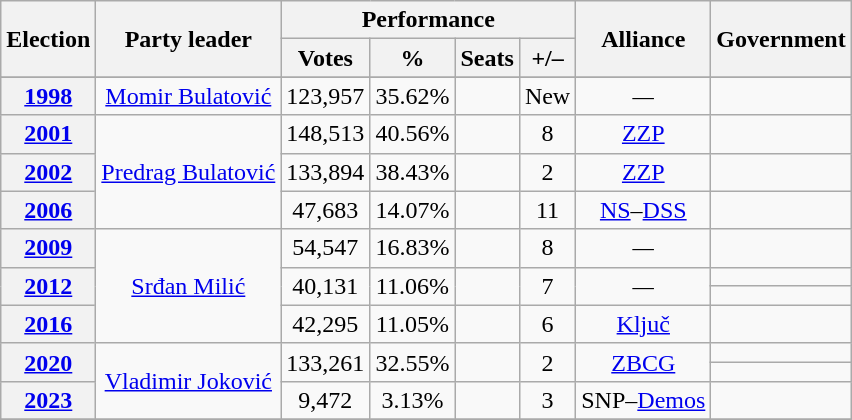<table class=wikitable style="text-align:center">
<tr>
<th rowspan="2"><strong>Election</strong></th>
<th rowspan="2">Party leader</th>
<th colspan="4" scope="col">Performance</th>
<th rowspan="2">Alliance</th>
<th rowspan="2">Government</th>
</tr>
<tr>
<th>Votes</th>
<th>%</th>
<th>Seats</th>
<th>+/–</th>
</tr>
<tr>
</tr>
<tr>
<th><a href='#'>1998</a></th>
<td><a href='#'>Momir Bulatović</a></td>
<td>123,957</td>
<td>35.62%</td>
<td></td>
<td>New</td>
<td><em>—</em></td>
<td></td>
</tr>
<tr>
<th><a href='#'>2001</a></th>
<td rowspan=3><a href='#'>Predrag Bulatović</a></td>
<td>148,513</td>
<td>40.56%</td>
<td></td>
<td> 8</td>
<td><a href='#'>ZZP</a></td>
<td></td>
</tr>
<tr>
<th><a href='#'>2002</a></th>
<td>133,894</td>
<td>38.43%</td>
<td></td>
<td> 2</td>
<td><a href='#'>ZZP</a></td>
<td></td>
</tr>
<tr>
<th><a href='#'>2006</a></th>
<td>47,683</td>
<td>14.07%</td>
<td></td>
<td> 11</td>
<td><a href='#'>NS</a>–<a href='#'>DSS</a></td>
<td></td>
</tr>
<tr>
<th><a href='#'>2009</a></th>
<td rowspan=4><a href='#'>Srđan Milić</a></td>
<td>54,547</td>
<td>16.83%</td>
<td></td>
<td> 8</td>
<td><em>—</em></td>
<td></td>
</tr>
<tr>
<th rowspan="2"><a href='#'>2012</a></th>
<td rowspan="2">40,131</td>
<td rowspan="2">11.06%</td>
<td rowspan="2"></td>
<td rowspan="2"> 7</td>
<td rowspan="2"><em>—</em></td>
<td> </td>
</tr>
<tr>
<td> </td>
</tr>
<tr>
<th><a href='#'>2016</a></th>
<td>42,295</td>
<td>11.05%</td>
<td></td>
<td> 6</td>
<td><a href='#'>Ključ</a></td>
<td></td>
</tr>
<tr>
<th rowspan="2"><a href='#'>2020</a></th>
<td rowspan="3"><a href='#'>Vladimir Joković</a></td>
<td rowspan="2">133,261</td>
<td rowspan="2">32.55%</td>
<td rowspan="2"></td>
<td rowspan="2"> 2</td>
<td rowspan="2"><a href='#'>ZBCG</a></td>
<td> </td>
</tr>
<tr>
<td> </td>
</tr>
<tr>
<th><a href='#'>2023</a></th>
<td>9,472</td>
<td>3.13%</td>
<td></td>
<td> 3</td>
<td>SNP–<a href='#'>Demos</a></td>
<td></td>
</tr>
<tr>
</tr>
</table>
